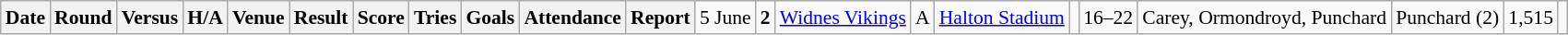<table class="wikitable defaultleft col2center col4center col7center col10right" style="font-size:90%;">
<tr>
<th>Date</th>
<th>Round</th>
<th>Versus</th>
<th>H/A</th>
<th>Venue</th>
<th>Result</th>
<th>Score</th>
<th>Tries</th>
<th>Goals</th>
<th>Attendance</th>
<th>Report</th>
<td>5 June</td>
<td><strong>2</strong></td>
<td> <a href='#'>Widnes Vikings</a></td>
<td>A</td>
<td><a href='#'>Halton Stadium</a></td>
<td></td>
<td>16–22</td>
<td>Carey, Ormondroyd, Punchard</td>
<td>Punchard (2)</td>
<td>1,515</td>
<td></td>
</tr>
</table>
